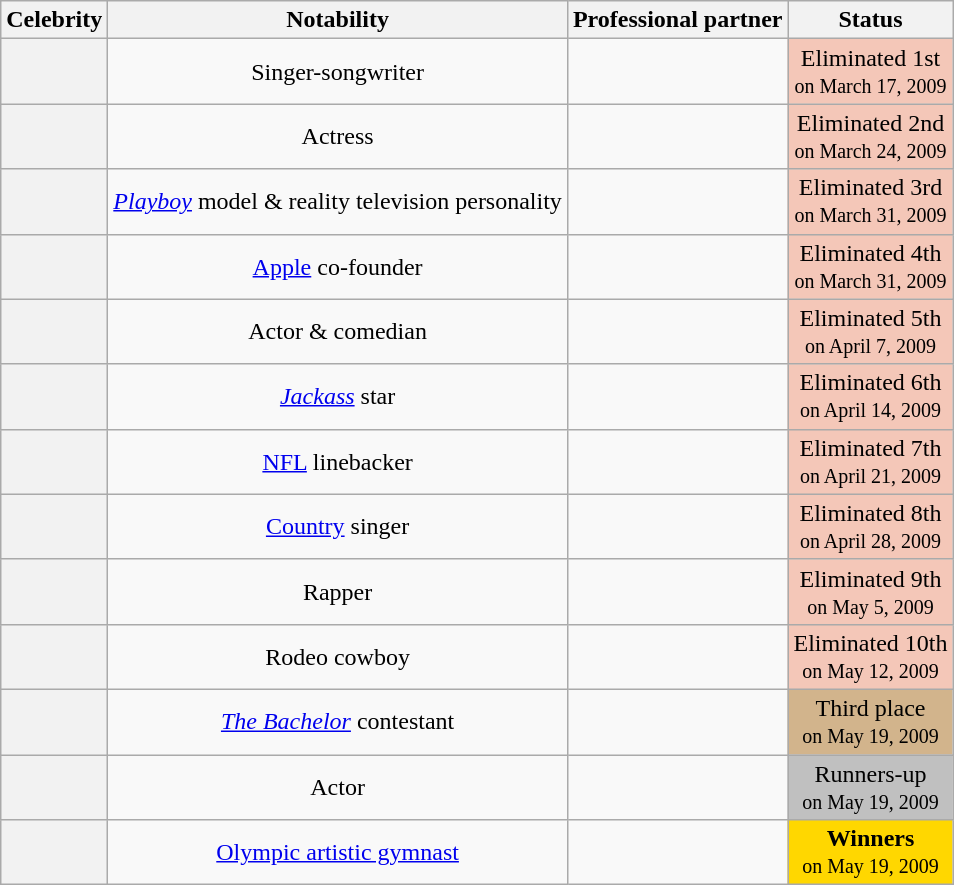<table class="wikitable sortable" style="text-align:center;">
<tr>
<th scope="col">Celebrity</th>
<th scope="col" class="unsortable">Notability</th>
<th scope="col">Professional partner</th>
<th scope="col">Status</th>
</tr>
<tr>
<th scope="row"></th>
<td>Singer-songwriter</td>
<td></td>
<td style="background:#f4c7b8;">Eliminated 1st<br><small>on March 17, 2009</small></td>
</tr>
<tr>
<th scope="row"></th>
<td>Actress</td>
<td></td>
<td style="background:#f4c7b8;">Eliminated 2nd<br><small>on March 24, 2009</small></td>
</tr>
<tr>
<th scope="row"></th>
<td><em><a href='#'>Playboy</a></em> model & reality television personality</td>
<td></td>
<td style="background:#f4c7b8;">Eliminated 3rd<br><small>on March 31, 2009</small></td>
</tr>
<tr>
<th scope="row"></th>
<td><a href='#'>Apple</a> co-founder</td>
<td></td>
<td style="background:#f4c7b8;">Eliminated 4th<br><small>on March 31, 2009</small></td>
</tr>
<tr>
<th scope="row"></th>
<td>Actor & comedian</td>
<td></td>
<td style="background:#f4c7b8;">Eliminated 5th<br><small>on April 7, 2009</small></td>
</tr>
<tr>
<th scope="row"></th>
<td><em><a href='#'>Jackass</a></em> star</td>
<td></td>
<td style="background:#f4c7b8;">Eliminated 6th<br><small>on April 14, 2009</small></td>
</tr>
<tr>
<th scope="row"></th>
<td><a href='#'>NFL</a> linebacker</td>
<td></td>
<td style="background:#f4c7b8;">Eliminated 7th<br><small>on April 21, 2009</small></td>
</tr>
<tr>
<th scope="row"></th>
<td><a href='#'>Country</a> singer</td>
<td></td>
<td style="background:#f4c7b8;">Eliminated 8th<br><small>on April 28, 2009</small></td>
</tr>
<tr>
<th scope="row"></th>
<td>Rapper</td>
<td></td>
<td style="background:#f4c7b8;">Eliminated 9th<br><small>on May 5, 2009</small></td>
</tr>
<tr>
<th scope="row"></th>
<td>Rodeo cowboy</td>
<td></td>
<td style="background:#f4c7b8;">Eliminated 10th<br><small>on May 12, 2009</small></td>
</tr>
<tr>
<th scope="row"></th>
<td><em><a href='#'>The Bachelor</a></em> contestant</td>
<td></td>
<td style="background:tan;">Third place<br><small>on May 19, 2009</small></td>
</tr>
<tr>
<th scope="row"></th>
<td>Actor</td>
<td></td>
<td style="background:silver;">Runners-up<br><small>on May 19, 2009</small></td>
</tr>
<tr>
<th scope="row"></th>
<td><a href='#'>Olympic artistic gymnast</a></td>
<td></td>
<td style="background:gold;"><strong>Winners</strong><br><small>on May 19, 2009</small></td>
</tr>
</table>
